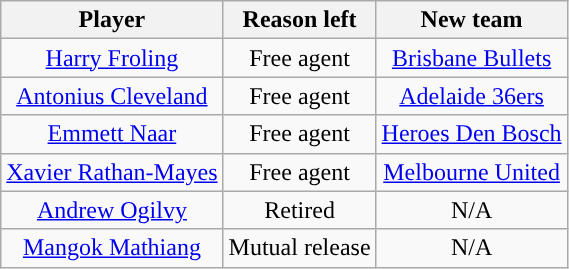<table class="wikitable sortable sortable" style="text-align: center">
<tr>
<th>Player</th>
<th>Reason left</th>
<th>New team</th>
</tr>
<tr>
<td><a href='#'>Harry Froling</a></td>
<td>Free agent</td>
<td><a href='#'>Brisbane Bullets</a></td>
</tr>
<tr>
<td><a href='#'>Antonius Cleveland</a></td>
<td>Free agent</td>
<td><a href='#'>Adelaide 36ers</a></td>
</tr>
<tr>
<td><a href='#'>Emmett Naar</a></td>
<td>Free agent</td>
<td><a href='#'>Heroes Den Bosch</a></td>
</tr>
<tr>
<td><a href='#'>Xavier Rathan-Mayes</a></td>
<td>Free agent</td>
<td><a href='#'>Melbourne United</a></td>
</tr>
<tr>
<td><a href='#'>Andrew Ogilvy</a></td>
<td>Retired</td>
<td>N/A</td>
</tr>
<tr>
<td><a href='#'>Mangok Mathiang</a></td>
<td>Mutual release</td>
<td>N/A</td>
</tr>
</table>
